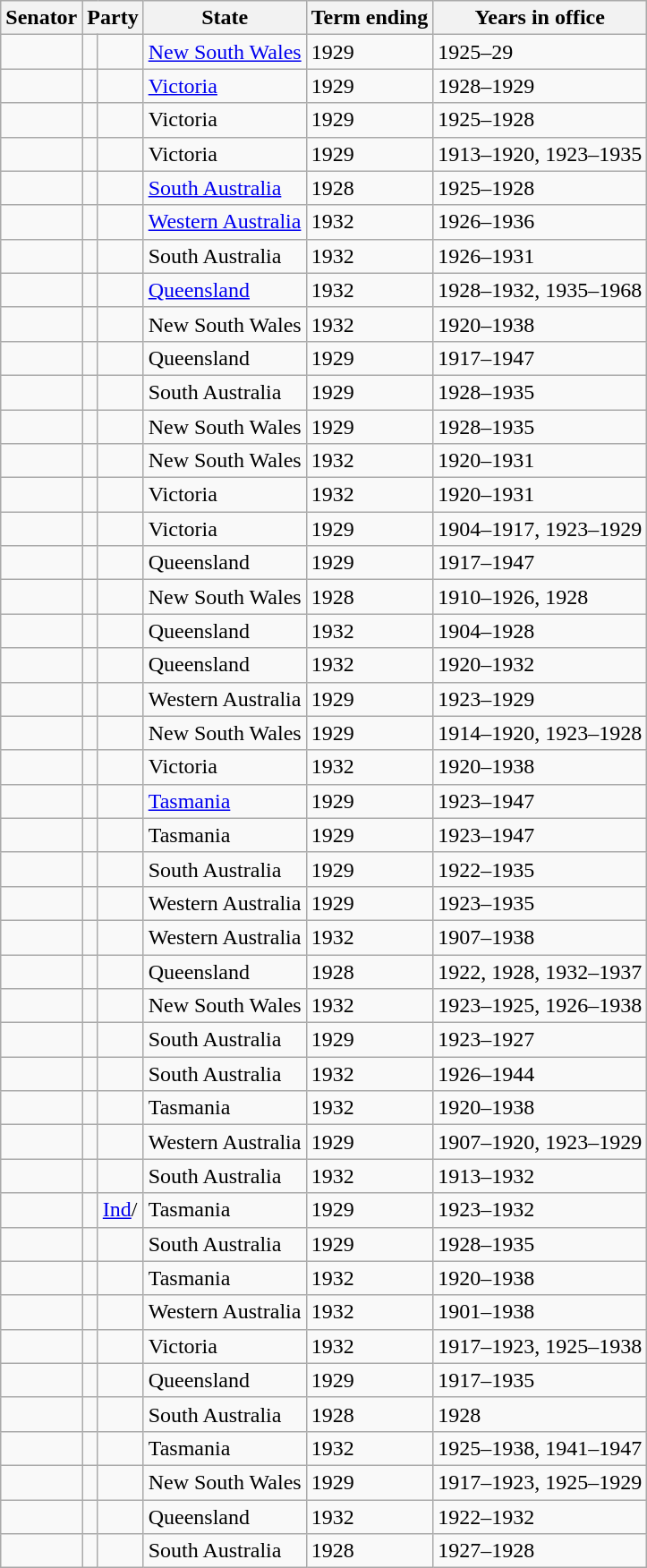<table class="wikitable sortable">
<tr>
<th>Senator</th>
<th colspan=2>Party</th>
<th>State</th>
<th>Term ending</th>
<th>Years in office</th>
</tr>
<tr>
<td></td>
<td> </td>
<td></td>
<td><a href='#'>New South Wales</a></td>
<td>1929</td>
<td>1925–29</td>
</tr>
<tr>
<td> </td>
<td> </td>
<td></td>
<td><a href='#'>Victoria</a></td>
<td>1929</td>
<td>1928–1929</td>
</tr>
<tr>
<td> </td>
<td> </td>
<td></td>
<td>Victoria</td>
<td>1929</td>
<td>1925–1928</td>
</tr>
<tr>
<td></td>
<td> </td>
<td></td>
<td>Victoria</td>
<td>1929</td>
<td>1913–1920, 1923–1935</td>
</tr>
<tr>
<td> </td>
<td> </td>
<td></td>
<td><a href='#'>South Australia</a></td>
<td>1928 </td>
<td>1925–1928</td>
</tr>
<tr>
<td></td>
<td> </td>
<td></td>
<td><a href='#'>Western Australia</a></td>
<td>1932</td>
<td>1926–1936</td>
</tr>
<tr>
<td></td>
<td> </td>
<td></td>
<td>South Australia</td>
<td>1932</td>
<td>1926–1931</td>
</tr>
<tr>
<td> </td>
<td> </td>
<td></td>
<td><a href='#'>Queensland</a></td>
<td>1932</td>
<td>1928–1932, 1935–1968</td>
</tr>
<tr>
<td></td>
<td> </td>
<td></td>
<td>New South Wales</td>
<td>1932</td>
<td>1920–1938</td>
</tr>
<tr>
<td></td>
<td> </td>
<td></td>
<td>Queensland</td>
<td>1929</td>
<td>1917–1947</td>
</tr>
<tr>
<td> </td>
<td> </td>
<td></td>
<td>South Australia</td>
<td>1929</td>
<td>1928–1935</td>
</tr>
<tr>
<td> </td>
<td> </td>
<td></td>
<td>New South Wales</td>
<td>1929</td>
<td>1928–1935</td>
</tr>
<tr>
<td></td>
<td> </td>
<td></td>
<td>New South Wales</td>
<td>1932</td>
<td>1920–1931</td>
</tr>
<tr>
<td></td>
<td> </td>
<td></td>
<td>Victoria</td>
<td>1932</td>
<td>1920–1931</td>
</tr>
<tr>
<td></td>
<td> </td>
<td></td>
<td>Victoria</td>
<td>1929</td>
<td>1904–1917, 1923–1929</td>
</tr>
<tr>
<td></td>
<td> </td>
<td></td>
<td>Queensland</td>
<td>1929</td>
<td>1917–1947</td>
</tr>
<tr>
<td> </td>
<td> </td>
<td></td>
<td>New South Wales</td>
<td>1928 </td>
<td>1910–1926, 1928</td>
</tr>
<tr>
<td> </td>
<td> </td>
<td></td>
<td>Queensland</td>
<td>1932</td>
<td>1904–1928</td>
</tr>
<tr>
<td></td>
<td> </td>
<td></td>
<td>Queensland</td>
<td>1932</td>
<td>1920–1932</td>
</tr>
<tr>
<td></td>
<td> </td>
<td></td>
<td>Western Australia</td>
<td>1929</td>
<td>1923–1929</td>
</tr>
<tr>
<td> </td>
<td> </td>
<td></td>
<td>New South Wales</td>
<td>1929</td>
<td>1914–1920, 1923–1928</td>
</tr>
<tr>
<td></td>
<td> </td>
<td></td>
<td>Victoria</td>
<td>1932</td>
<td>1920–1938</td>
</tr>
<tr>
<td></td>
<td> </td>
<td></td>
<td><a href='#'>Tasmania</a></td>
<td>1929</td>
<td>1923–1947</td>
</tr>
<tr>
<td></td>
<td> </td>
<td></td>
<td>Tasmania</td>
<td>1929</td>
<td>1923–1947</td>
</tr>
<tr>
<td></td>
<td> </td>
<td></td>
<td>South Australia</td>
<td>1929</td>
<td>1922–1935</td>
</tr>
<tr>
<td></td>
<td> </td>
<td></td>
<td>Western Australia</td>
<td>1929</td>
<td>1923–1935</td>
</tr>
<tr>
<td></td>
<td> </td>
<td></td>
<td>Western Australia</td>
<td>1932</td>
<td>1907–1938</td>
</tr>
<tr>
<td> </td>
<td> </td>
<td></td>
<td>Queensland</td>
<td>1928 </td>
<td>1922, 1928, 1932–1937</td>
</tr>
<tr>
<td></td>
<td> </td>
<td></td>
<td>New South Wales</td>
<td>1932</td>
<td>1923–1925, 1926–1938</td>
</tr>
<tr>
<td> </td>
<td> </td>
<td></td>
<td>South Australia</td>
<td>1929</td>
<td>1923–1927</td>
</tr>
<tr>
<td></td>
<td> </td>
<td></td>
<td>South Australia</td>
<td>1932</td>
<td>1926–1944</td>
</tr>
<tr>
<td></td>
<td> </td>
<td></td>
<td>Tasmania</td>
<td>1932</td>
<td>1920–1938</td>
</tr>
<tr>
<td></td>
<td> </td>
<td></td>
<td>Western Australia</td>
<td>1929</td>
<td>1907–1920, 1923–1929</td>
</tr>
<tr>
<td></td>
<td> </td>
<td></td>
<td>South Australia</td>
<td>1932</td>
<td>1913–1932</td>
</tr>
<tr>
<td></td>
<td> </td>
<td><a href='#'>Ind</a>/ </td>
<td>Tasmania</td>
<td>1929</td>
<td>1923–1932</td>
</tr>
<tr>
<td> </td>
<td> </td>
<td></td>
<td>South Australia</td>
<td>1929</td>
<td>1928–1935</td>
</tr>
<tr>
<td></td>
<td> </td>
<td></td>
<td>Tasmania</td>
<td>1932</td>
<td>1920–1938</td>
</tr>
<tr>
<td> </td>
<td> </td>
<td></td>
<td>Western Australia</td>
<td>1932</td>
<td>1901–1938</td>
</tr>
<tr>
<td></td>
<td> </td>
<td></td>
<td>Victoria</td>
<td>1932</td>
<td>1917–1923, 1925–1938</td>
</tr>
<tr>
<td></td>
<td> </td>
<td></td>
<td>Queensland</td>
<td>1929</td>
<td>1917–1935</td>
</tr>
<tr>
<td> </td>
<td> </td>
<td></td>
<td>South Australia</td>
<td>1928 </td>
<td>1928</td>
</tr>
<tr>
<td></td>
<td> </td>
<td></td>
<td>Tasmania</td>
<td>1932</td>
<td>1925–1938, 1941–1947</td>
</tr>
<tr>
<td></td>
<td> </td>
<td></td>
<td>New South Wales</td>
<td>1929</td>
<td>1917–1923, 1925–1929</td>
</tr>
<tr>
<td></td>
<td> </td>
<td></td>
<td>Queensland</td>
<td>1932</td>
<td>1922–1932</td>
</tr>
<tr>
<td> </td>
<td> </td>
<td></td>
<td>South Australia</td>
<td>1928 </td>
<td>1927–1928</td>
</tr>
</table>
